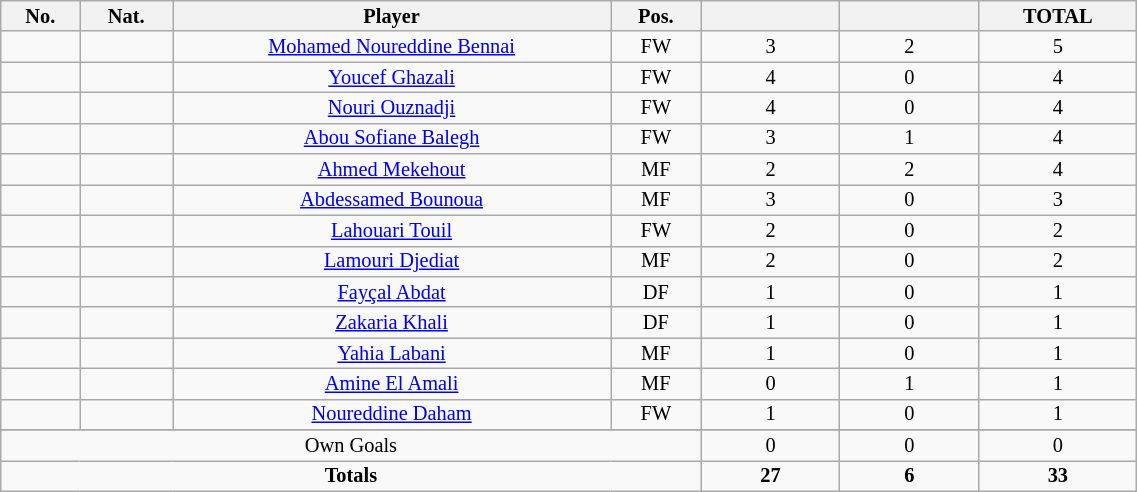<table class="wikitable sortable alternance"  style="font-size:85%; text-align:center; line-height:14px; width:60%;">
<tr>
<th width=10>No.</th>
<th width=10>Nat.</th>
<th width=140>Player</th>
<th width=10>Pos.</th>
<th width=40></th>
<th width=40></th>
<th width=10>TOTAL</th>
</tr>
<tr>
<td></td>
<td></td>
<td><a href='#'>Mohamed Noureddine Bennai</a></td>
<td>FW</td>
<td>3</td>
<td>2</td>
<td>5</td>
</tr>
<tr>
<td></td>
<td></td>
<td><a href='#'>Youcef Ghazali</a></td>
<td>FW</td>
<td>4</td>
<td>0</td>
<td>4</td>
</tr>
<tr>
<td></td>
<td></td>
<td><a href='#'>Nouri Ouznadji</a></td>
<td>FW</td>
<td>4</td>
<td>0</td>
<td>4</td>
</tr>
<tr>
<td></td>
<td></td>
<td><a href='#'>Abou Sofiane Balegh</a></td>
<td>FW</td>
<td>3</td>
<td>1</td>
<td>4</td>
</tr>
<tr>
<td></td>
<td></td>
<td><a href='#'>Ahmed Mekehout</a></td>
<td>MF</td>
<td>2</td>
<td>2</td>
<td>4</td>
</tr>
<tr>
<td></td>
<td></td>
<td><a href='#'>Abdessamed Bounoua</a></td>
<td>MF</td>
<td>3</td>
<td>0</td>
<td>3</td>
</tr>
<tr>
<td></td>
<td></td>
<td><a href='#'>Lahouari Touil</a></td>
<td>FW</td>
<td>2</td>
<td>0</td>
<td>2</td>
</tr>
<tr>
<td></td>
<td></td>
<td><a href='#'>Lamouri Djediat</a></td>
<td>MF</td>
<td>2</td>
<td>0</td>
<td>2</td>
</tr>
<tr>
<td></td>
<td></td>
<td><a href='#'>Fayçal Abdat</a></td>
<td>DF</td>
<td>1</td>
<td>0</td>
<td>1</td>
</tr>
<tr>
<td></td>
<td></td>
<td><a href='#'>Zakaria Khali</a></td>
<td>DF</td>
<td>1</td>
<td>0</td>
<td>1</td>
</tr>
<tr>
<td></td>
<td></td>
<td><a href='#'>Yahia Labani</a></td>
<td>MF</td>
<td>1</td>
<td>0</td>
<td>1</td>
</tr>
<tr>
<td></td>
<td></td>
<td><a href='#'>Amine El Amali</a></td>
<td>MF</td>
<td>0</td>
<td>1</td>
<td>1</td>
</tr>
<tr>
<td></td>
<td></td>
<td><a href='#'>Noureddine Daham</a></td>
<td>FW</td>
<td>1</td>
<td>0</td>
<td>1</td>
</tr>
<tr>
</tr>
<tr class="sortbottom">
<td colspan="4">Own Goals</td>
<td>0</td>
<td>0</td>
<td>0</td>
</tr>
<tr class="sortbottom">
<td colspan="4"><strong>Totals</strong></td>
<td><strong>27</strong></td>
<td><strong>6</strong></td>
<td><strong>33</strong></td>
</tr>
</table>
